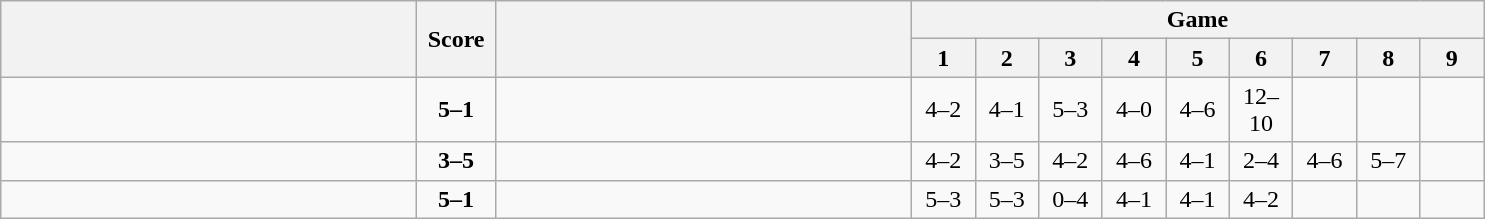<table class="wikitable" style="text-align: center;">
<tr>
<th rowspan=2 align="right" width="270"></th>
<th rowspan=2 width="45">Score</th>
<th rowspan=2 align="left" width="270"></th>
<th colspan=9>Game</th>
</tr>
<tr>
<th width="35">1</th>
<th width="35">2</th>
<th width="35">3</th>
<th width="35">4</th>
<th width="35">5</th>
<th width="35">6</th>
<th width="35">7</th>
<th width="35">8</th>
<th width="35">9</th>
</tr>
<tr>
<td align=left><strong><br></strong></td>
<td align=center><strong>5–1</strong></td>
<td align=left><br></td>
<td>4–2</td>
<td>4–1</td>
<td>5–3</td>
<td>4–0</td>
<td>4–6</td>
<td>12–10</td>
<td></td>
<td></td>
<td></td>
</tr>
<tr>
<td align=left><br></td>
<td align=center><strong>3–5</strong></td>
<td align=left><strong><br></strong></td>
<td>4–2</td>
<td>3–5</td>
<td>4–2</td>
<td>4–6</td>
<td>4–1</td>
<td>2–4</td>
<td>4–6</td>
<td>5–7</td>
<td></td>
</tr>
<tr>
<td align=left><strong><br></strong></td>
<td align=center><strong>5–1</strong></td>
<td align=left><br></td>
<td>5–3</td>
<td>5–3</td>
<td>0–4</td>
<td>4–1</td>
<td>4–1</td>
<td>4–2</td>
<td></td>
<td></td>
<td></td>
</tr>
</table>
